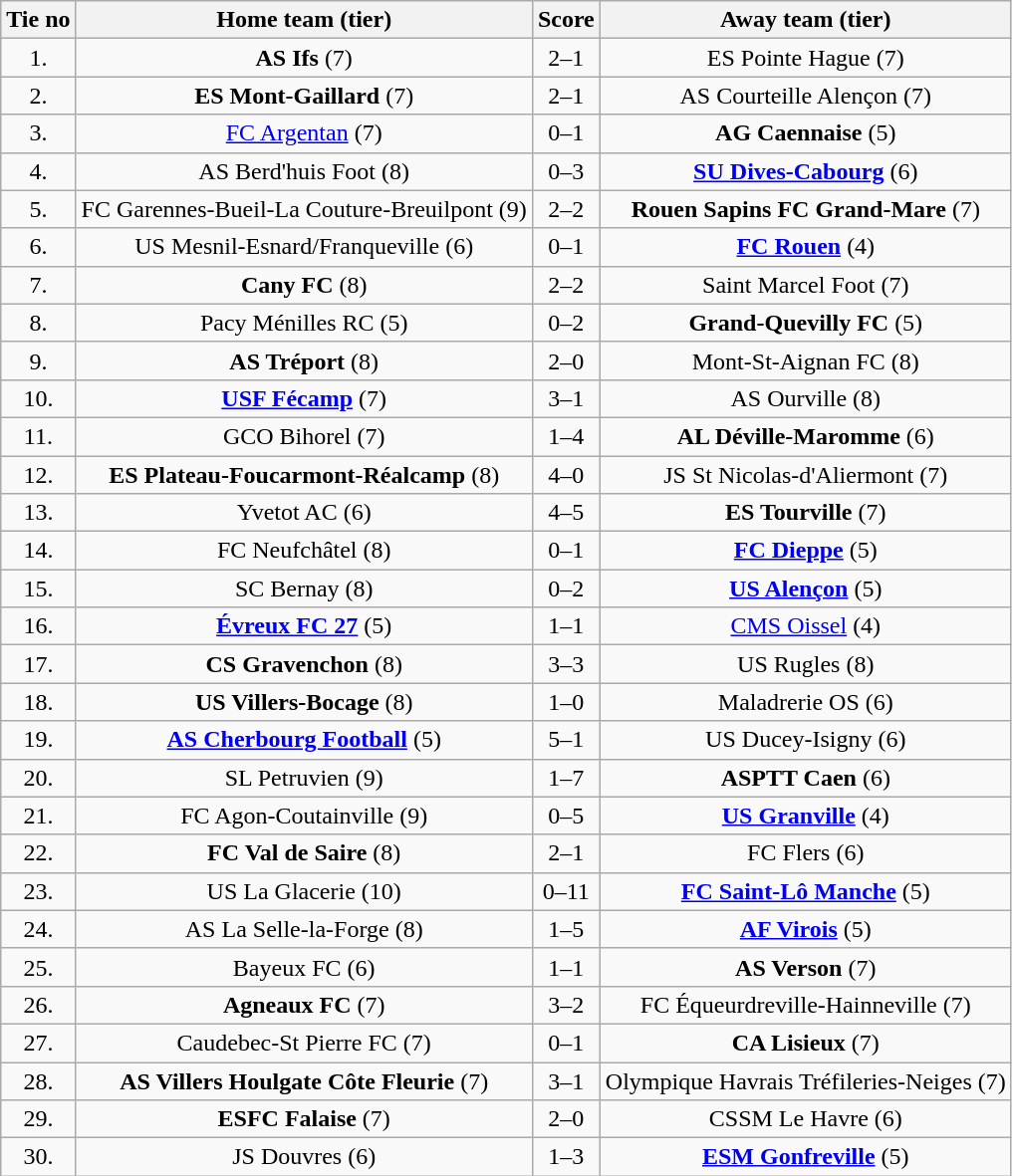<table class="wikitable" style="text-align: center">
<tr>
<th>Tie no</th>
<th>Home team (tier)</th>
<th>Score</th>
<th>Away team (tier)</th>
</tr>
<tr>
<td>1.</td>
<td><strong>AS Ifs</strong> (7)</td>
<td>2–1 </td>
<td>ES Pointe Hague (7)</td>
</tr>
<tr>
<td>2.</td>
<td><strong>ES Mont-Gaillard</strong> (7)</td>
<td>2–1</td>
<td>AS Courteille Alençon (7)</td>
</tr>
<tr>
<td>3.</td>
<td><a href='#'>FC Argentan</a> (7)</td>
<td>0–1</td>
<td><strong>AG Caennaise</strong> (5)</td>
</tr>
<tr>
<td>4.</td>
<td>AS Berd'huis Foot (8)</td>
<td>0–3</td>
<td><strong><a href='#'>SU Dives-Cabourg</a></strong> (6)</td>
</tr>
<tr>
<td>5.</td>
<td>FC Garennes-Bueil-La Couture-Breuilpont (9)</td>
<td>2–2 </td>
<td><strong>Rouen Sapins FC Grand-Mare</strong> (7)</td>
</tr>
<tr>
<td>6.</td>
<td>US Mesnil-Esnard/Franqueville (6)</td>
<td>0–1</td>
<td><strong><a href='#'>FC Rouen</a></strong> (4)</td>
</tr>
<tr>
<td>7.</td>
<td><strong>Cany FC</strong> (8)</td>
<td>2–2 </td>
<td>Saint Marcel Foot (7)</td>
</tr>
<tr>
<td>8.</td>
<td>Pacy Ménilles RC (5)</td>
<td>0–2</td>
<td><strong>Grand-Quevilly FC</strong> (5)</td>
</tr>
<tr>
<td>9.</td>
<td><strong>AS Tréport</strong> (8)</td>
<td>2–0</td>
<td>Mont-St-Aignan FC (8)</td>
</tr>
<tr>
<td>10.</td>
<td><strong><a href='#'>USF Fécamp</a></strong> (7)</td>
<td>3–1</td>
<td>AS Ourville (8)</td>
</tr>
<tr>
<td>11.</td>
<td>GCO Bihorel (7)</td>
<td>1–4</td>
<td><strong>AL Déville-Maromme</strong> (6)</td>
</tr>
<tr>
<td>12.</td>
<td><strong>ES Plateau-Foucarmont-Réalcamp</strong> (8)</td>
<td>4–0</td>
<td>JS St Nicolas-d'Aliermont (7)</td>
</tr>
<tr>
<td>13.</td>
<td>Yvetot AC (6)</td>
<td>4–5</td>
<td><strong>ES Tourville</strong> (7)</td>
</tr>
<tr>
<td>14.</td>
<td>FC Neufchâtel (8)</td>
<td>0–1</td>
<td><strong><a href='#'>FC Dieppe</a></strong> (5)</td>
</tr>
<tr>
<td>15.</td>
<td>SC Bernay (8)</td>
<td>0–2</td>
<td><strong><a href='#'>US Alençon</a></strong> (5)</td>
</tr>
<tr>
<td>16.</td>
<td><strong><a href='#'>Évreux FC 27</a></strong> (5)</td>
<td>1–1 </td>
<td><a href='#'>CMS Oissel</a> (4)</td>
</tr>
<tr>
<td>17.</td>
<td><strong>CS Gravenchon</strong> (8)</td>
<td>3–3 </td>
<td>US Rugles (8)</td>
</tr>
<tr>
<td>18.</td>
<td><strong>US Villers-Bocage</strong> (8)</td>
<td>1–0</td>
<td>Maladrerie OS (6)</td>
</tr>
<tr>
<td>19.</td>
<td><strong><a href='#'>AS Cherbourg Football</a></strong> (5)</td>
<td>5–1</td>
<td>US Ducey-Isigny (6)</td>
</tr>
<tr>
<td>20.</td>
<td>SL Petruvien (9)</td>
<td>1–7</td>
<td><strong>ASPTT Caen</strong> (6)</td>
</tr>
<tr>
<td>21.</td>
<td>FC Agon-Coutainville (9)</td>
<td>0–5</td>
<td><strong><a href='#'>US Granville</a></strong> (4)</td>
</tr>
<tr>
<td>22.</td>
<td><strong>FC Val de Saire</strong> (8)</td>
<td>2–1</td>
<td>FC Flers (6)</td>
</tr>
<tr>
<td>23.</td>
<td>US La Glacerie (10)</td>
<td>0–11</td>
<td><strong><a href='#'>FC Saint-Lô Manche</a></strong> (5)</td>
</tr>
<tr>
<td>24.</td>
<td>AS La Selle-la-Forge (8)</td>
<td>1–5</td>
<td><strong><a href='#'>AF Virois</a></strong> (5)</td>
</tr>
<tr>
<td>25.</td>
<td>Bayeux FC (6)</td>
<td>1–1 </td>
<td><strong>AS Verson</strong> (7)</td>
</tr>
<tr>
<td>26.</td>
<td><strong>Agneaux FC</strong> (7)</td>
<td>3–2 </td>
<td>FC Équeurdreville-Hainneville (7)</td>
</tr>
<tr>
<td>27.</td>
<td>Caudebec-St Pierre FC (7)</td>
<td>0–1</td>
<td><strong>CA Lisieux</strong> (7)</td>
</tr>
<tr>
<td>28.</td>
<td><strong>AS Villers Houlgate Côte Fleurie</strong> (7)</td>
<td>3–1</td>
<td>Olympique Havrais Tréfileries-Neiges (7)</td>
</tr>
<tr>
<td>29.</td>
<td><strong>ESFC Falaise</strong> (7)</td>
<td>2–0</td>
<td>CSSM Le Havre (6)</td>
</tr>
<tr>
<td>30.</td>
<td>JS Douvres (6)</td>
<td>1–3</td>
<td><strong><a href='#'>ESM Gonfreville</a></strong> (5)</td>
</tr>
</table>
